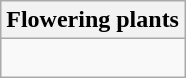<table class="wikitable collapsible collapsed">
<tr>
<th>Flowering plants</th>
</tr>
<tr>
<td><br></td>
</tr>
</table>
